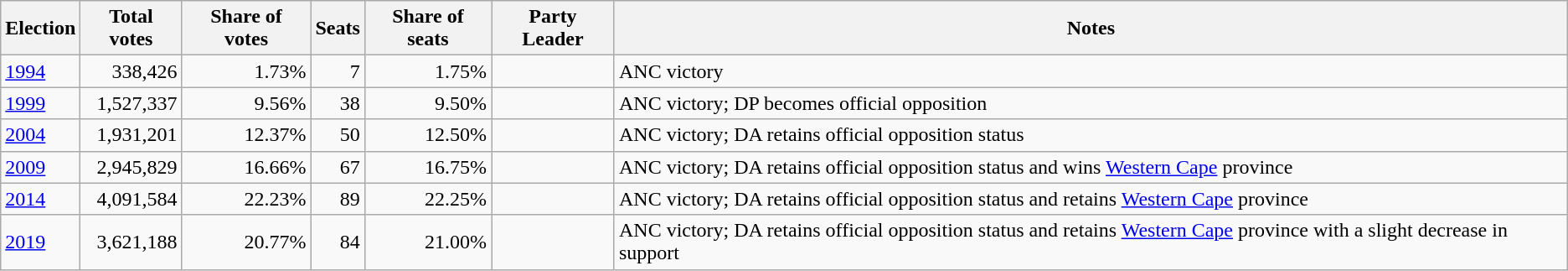<table class="sortable wikitable">
<tr>
<th>Election</th>
<th>Total votes</th>
<th>Share of votes</th>
<th>Seats</th>
<th>Share of seats</th>
<th>Party Leader</th>
<th class="unsortable">Notes</th>
</tr>
<tr>
<td><a href='#'>1994</a></td>
<td align=right>338,426</td>
<td align=right>1.73%</td>
<td align=right>7</td>
<td align=right>1.75%</td>
<td></td>
<td>ANC victory</td>
</tr>
<tr>
<td><a href='#'>1999</a></td>
<td align=right>1,527,337</td>
<td align=right>9.56%</td>
<td align=right>38</td>
<td align=right>9.50%</td>
<td></td>
<td>ANC victory; DP becomes official opposition</td>
</tr>
<tr>
<td><a href='#'>2004</a></td>
<td align=right>1,931,201</td>
<td align=right>12.37%</td>
<td align=right>50</td>
<td align=right>12.50%</td>
<td></td>
<td>ANC victory; DA retains official opposition status</td>
</tr>
<tr>
<td><a href='#'>2009</a></td>
<td align=right>2,945,829</td>
<td align=right>16.66%</td>
<td align=right>67</td>
<td align=right>16.75%</td>
<td></td>
<td>ANC victory; DA retains official opposition status and wins <a href='#'>Western Cape</a> province</td>
</tr>
<tr>
<td><a href='#'>2014</a></td>
<td align=right>4,091,584</td>
<td align=right>22.23%</td>
<td align=right>89</td>
<td align=right>22.25%</td>
<td></td>
<td>ANC victory; DA retains official opposition status and retains <a href='#'>Western Cape</a> province</td>
</tr>
<tr>
<td><a href='#'>2019</a></td>
<td align=right>3,621,188</td>
<td align=right>20.77%</td>
<td align=right>84</td>
<td align=right>21.00%</td>
<td></td>
<td>ANC victory; DA retains official opposition status and retains <a href='#'>Western Cape</a> province with a slight decrease in support</td>
</tr>
</table>
